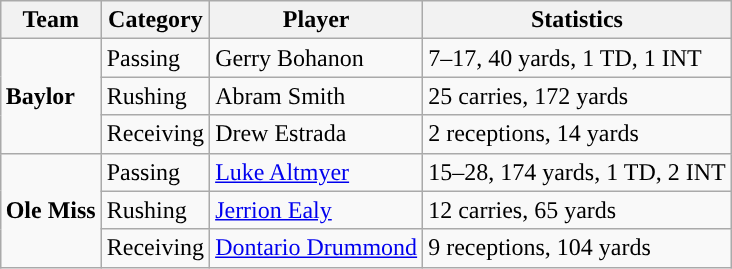<table class="wikitable" style="float: right;">
<tr>
<th>Team</th>
<th>Category</th>
<th>Player</th>
<th>Statistics</th>
</tr>
<tr>
<td rowspan=3><strong>Baylor</strong></td>
<td>Passing</td>
<td>Gerry Bohanon</td>
<td>7–17, 40 yards, 1 TD, 1 INT</td>
</tr>
<tr>
<td>Rushing</td>
<td>Abram Smith</td>
<td>25 carries, 172 yards</td>
</tr>
<tr>
<td>Receiving</td>
<td>Drew Estrada</td>
<td>2 receptions, 14 yards</td>
</tr>
<tr>
<td rowspan=3><strong>Ole Miss</strong></td>
<td>Passing</td>
<td><a href='#'>Luke Altmyer</a></td>
<td>15–28, 174 yards, 1 TD, 2 INT</td>
</tr>
<tr>
<td>Rushing</td>
<td><a href='#'>Jerrion Ealy</a></td>
<td>12 carries, 65 yards</td>
</tr>
<tr>
<td>Receiving</td>
<td><a href='#'>Dontario Drummond</a></td>
<td>9 receptions, 104 yards</td>
</tr>
</table>
